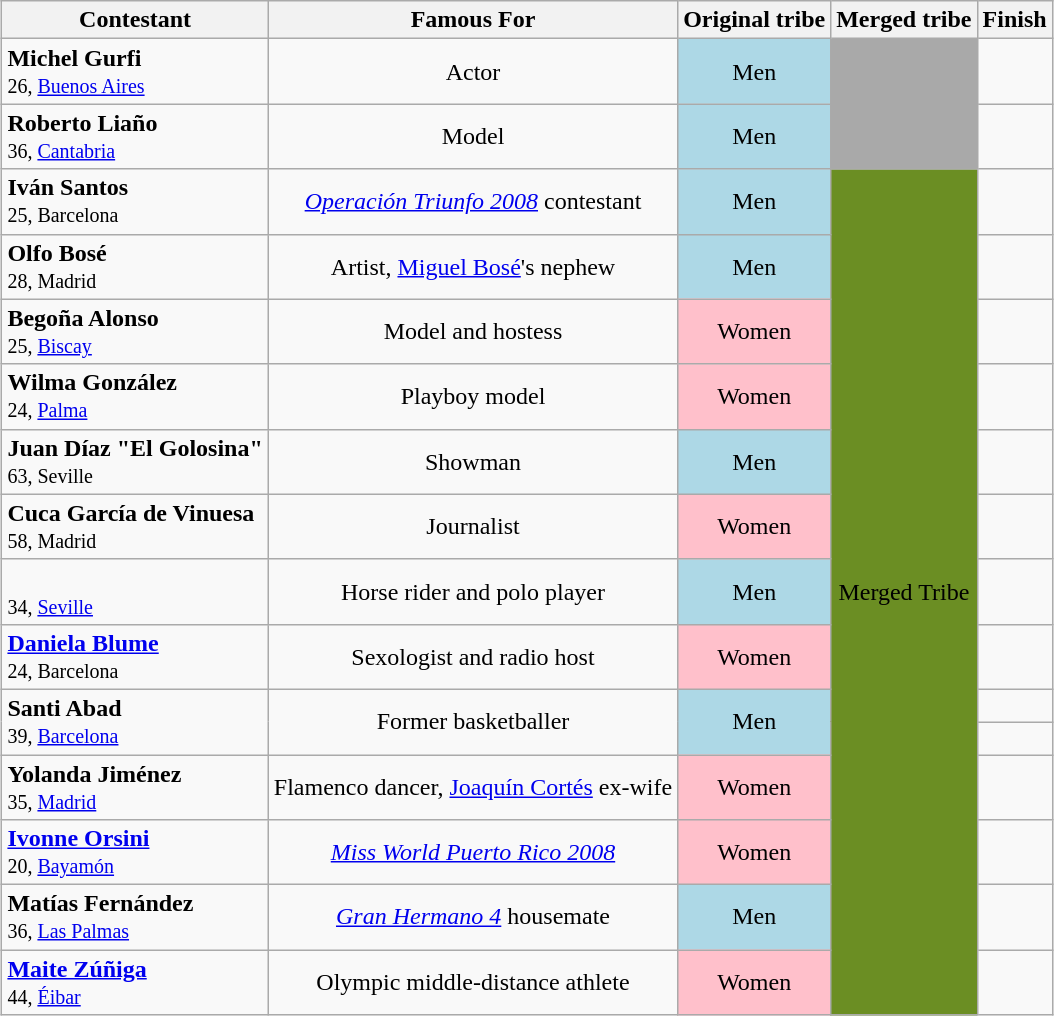<table class="wikitable" style="margin:auto; text-align:center">
<tr>
<th>Contestant</th>
<th>Famous For</th>
<th>Original tribe</th>
<th>Merged tribe</th>
<th>Finish</th>
</tr>
<tr>
<td align="left"><strong>Michel Gurfi</strong><br><small>26, <a href='#'>Buenos Aires</a></small></td>
<td>Actor</td>
<td bgcolor="lightblue">Men</td>
<td bgcolor="darkgray" rowspan="2"></td>
<td></td>
</tr>
<tr>
<td align="left"><strong>Roberto Liaño</strong><br><small>36, <a href='#'>Cantabria</a></small></td>
<td>Model</td>
<td bgcolor="lightblue">Men</td>
<td></td>
</tr>
<tr>
<td align="left"><strong>Iván Santos</strong><br><small>25, Barcelona</small></td>
<td><em><a href='#'>Operación Triunfo 2008</a></em> contestant</td>
<td bgcolor="lightblue">Men</td>
<td rowspan=14 bgcolor="#6B8E23"><span>Merged Tribe</span></td>
<td></td>
</tr>
<tr>
<td align="left"><strong>Olfo Bosé</strong><br><small>28, Madrid</small></td>
<td>Artist, <a href='#'>Miguel Bosé</a>'s nephew</td>
<td bgcolor="lightblue">Men</td>
<td></td>
</tr>
<tr>
<td align="left"><strong>Begoña Alonso</strong><br><small>25, <a href='#'>Biscay</a></small></td>
<td>Model and hostess</td>
<td bgcolor="pink">Women</td>
<td></td>
</tr>
<tr>
<td align="left"><strong>Wilma González</strong><br><small>24, <a href='#'>Palma</a></small></td>
<td>Playboy model</td>
<td bgcolor="pink">Women</td>
<td></td>
</tr>
<tr>
<td align="left"><strong>Juan Díaz "El Golosina"</strong><br><small>63, Seville</small></td>
<td>Showman</td>
<td bgcolor="lightblue">Men</td>
<td></td>
</tr>
<tr>
<td align="left"><strong>Cuca García de Vinuesa</strong><br><small>58, Madrid</small></td>
<td>Journalist</td>
<td bgcolor="pink">Women</td>
<td></td>
</tr>
<tr>
<td align="left"><strong></strong><br><small>34, <a href='#'>Seville</a></small></td>
<td>Horse rider and polo player</td>
<td bgcolor="lightblue">Men</td>
<td></td>
</tr>
<tr>
<td align="left"><strong><a href='#'>Daniela Blume</a></strong><br><small>24, Barcelona</small></td>
<td>Sexologist and radio host</td>
<td bgcolor="pink">Women</td>
<td></td>
</tr>
<tr>
<td rowspan=2 align="left"><strong>Santi Abad</strong><br><small>39, <a href='#'>Barcelona</a></small></td>
<td rowspan=2>Former basketballer</td>
<td rowspan=2 bgcolor="lightblue">Men</td>
<td></td>
</tr>
<tr>
<td></td>
</tr>
<tr>
<td align="left"><strong>Yolanda Jiménez</strong><br><small>35, <a href='#'>Madrid</a></small></td>
<td>Flamenco dancer, <a href='#'>Joaquín Cortés</a> ex-wife</td>
<td bgcolor="pink">Women</td>
<td></td>
</tr>
<tr>
<td align="left"><strong><a href='#'>Ivonne Orsini</a></strong><br><small>20, <a href='#'>Bayamón</a></small></td>
<td><em><a href='#'>Miss World Puerto Rico 2008</a></em></td>
<td bgcolor="pink">Women</td>
<td></td>
</tr>
<tr>
<td align="left"><strong>Matías Fernández</strong><br><small>36, <a href='#'>Las Palmas</a></small></td>
<td><em><a href='#'>Gran Hermano 4</a></em> housemate</td>
<td bgcolor="lightblue">Men</td>
<td></td>
</tr>
<tr>
<td align="left"><strong><a href='#'>Maite Zúñiga</a></strong><br><small>44, <a href='#'>Éibar</a></small></td>
<td>Olympic middle-distance athlete</td>
<td bgcolor="pink">Women</td>
<td></td>
</tr>
</table>
